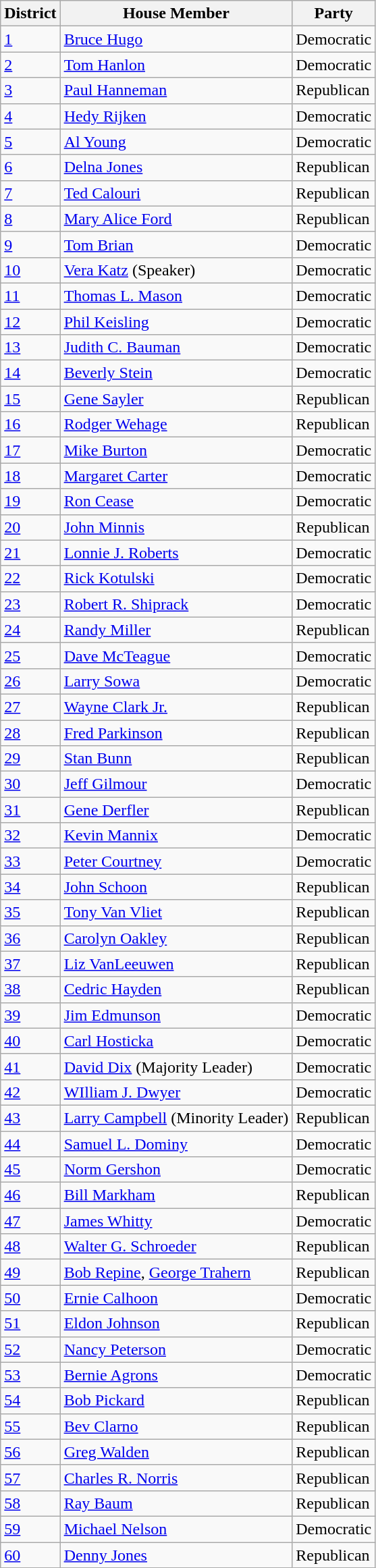<table class="wikitable">
<tr>
<th>District</th>
<th>House Member</th>
<th>Party</th>
</tr>
<tr>
<td><a href='#'>1</a></td>
<td><a href='#'>Bruce Hugo</a></td>
<td>Democratic</td>
</tr>
<tr>
<td><a href='#'>2</a></td>
<td><a href='#'>Tom Hanlon</a></td>
<td>Democratic</td>
</tr>
<tr>
<td><a href='#'>3</a></td>
<td><a href='#'>Paul Hanneman</a></td>
<td>Republican</td>
</tr>
<tr>
<td><a href='#'>4</a></td>
<td><a href='#'>Hedy Rijken</a></td>
<td>Democratic</td>
</tr>
<tr>
<td><a href='#'>5</a></td>
<td><a href='#'>Al Young</a></td>
<td>Democratic</td>
</tr>
<tr>
<td><a href='#'>6</a></td>
<td><a href='#'>Delna Jones</a></td>
<td>Republican</td>
</tr>
<tr>
<td><a href='#'>7</a></td>
<td><a href='#'>Ted Calouri</a></td>
<td>Republican</td>
</tr>
<tr>
<td><a href='#'>8</a></td>
<td><a href='#'>Mary Alice Ford</a></td>
<td>Republican</td>
</tr>
<tr>
<td><a href='#'>9</a></td>
<td><a href='#'>Tom Brian</a></td>
<td>Democratic</td>
</tr>
<tr>
<td><a href='#'>10</a></td>
<td><a href='#'>Vera Katz</a> (Speaker)</td>
<td>Democratic</td>
</tr>
<tr>
<td><a href='#'>11</a></td>
<td><a href='#'>Thomas L. Mason</a></td>
<td>Democratic</td>
</tr>
<tr>
<td><a href='#'>12</a></td>
<td><a href='#'>Phil Keisling</a></td>
<td>Democratic</td>
</tr>
<tr>
<td><a href='#'>13</a></td>
<td><a href='#'>Judith C. Bauman</a></td>
<td>Democratic</td>
</tr>
<tr>
<td><a href='#'>14</a></td>
<td><a href='#'>Beverly Stein</a></td>
<td>Democratic</td>
</tr>
<tr>
<td><a href='#'>15</a></td>
<td><a href='#'>Gene Sayler</a></td>
<td>Republican</td>
</tr>
<tr>
<td><a href='#'>16</a></td>
<td><a href='#'>Rodger Wehage</a></td>
<td>Republican</td>
</tr>
<tr>
<td><a href='#'>17</a></td>
<td><a href='#'>Mike Burton</a></td>
<td>Democratic</td>
</tr>
<tr>
<td><a href='#'>18</a></td>
<td><a href='#'>Margaret Carter</a></td>
<td>Democratic</td>
</tr>
<tr>
<td><a href='#'>19</a></td>
<td><a href='#'>Ron Cease</a></td>
<td>Democratic</td>
</tr>
<tr>
<td><a href='#'>20</a></td>
<td><a href='#'>John Minnis</a></td>
<td>Republican</td>
</tr>
<tr>
<td><a href='#'>21</a></td>
<td><a href='#'>Lonnie J. Roberts</a></td>
<td>Democratic</td>
</tr>
<tr>
<td><a href='#'>22</a></td>
<td><a href='#'>Rick Kotulski</a></td>
<td>Democratic</td>
</tr>
<tr>
<td><a href='#'>23</a></td>
<td><a href='#'>Robert R. Shiprack</a></td>
<td>Democratic</td>
</tr>
<tr>
<td><a href='#'>24</a></td>
<td><a href='#'>Randy Miller</a></td>
<td>Republican</td>
</tr>
<tr>
<td><a href='#'>25</a></td>
<td><a href='#'>Dave McTeague</a></td>
<td>Democratic</td>
</tr>
<tr>
<td><a href='#'>26</a></td>
<td><a href='#'>Larry Sowa</a></td>
<td>Democratic</td>
</tr>
<tr>
<td><a href='#'>27</a></td>
<td><a href='#'>Wayne Clark Jr.</a></td>
<td>Republican</td>
</tr>
<tr>
<td><a href='#'>28</a></td>
<td><a href='#'>Fred Parkinson</a></td>
<td>Republican</td>
</tr>
<tr>
<td><a href='#'>29</a></td>
<td><a href='#'>Stan Bunn</a></td>
<td>Republican</td>
</tr>
<tr>
<td><a href='#'>30</a></td>
<td><a href='#'>Jeff Gilmour</a></td>
<td>Democratic</td>
</tr>
<tr>
<td><a href='#'>31</a></td>
<td><a href='#'>Gene Derfler</a></td>
<td>Republican</td>
</tr>
<tr>
<td><a href='#'>32</a></td>
<td><a href='#'>Kevin Mannix</a></td>
<td>Democratic</td>
</tr>
<tr>
<td><a href='#'>33</a></td>
<td><a href='#'>Peter Courtney</a></td>
<td>Democratic</td>
</tr>
<tr>
<td><a href='#'>34</a></td>
<td><a href='#'>John Schoon</a></td>
<td>Republican</td>
</tr>
<tr>
<td><a href='#'>35</a></td>
<td><a href='#'>Tony Van Vliet</a></td>
<td>Republican</td>
</tr>
<tr>
<td><a href='#'>36</a></td>
<td><a href='#'>Carolyn Oakley</a></td>
<td>Republican</td>
</tr>
<tr>
<td><a href='#'>37</a></td>
<td><a href='#'>Liz VanLeeuwen</a></td>
<td>Republican</td>
</tr>
<tr>
<td><a href='#'>38</a></td>
<td><a href='#'>Cedric Hayden</a></td>
<td>Republican</td>
</tr>
<tr>
<td><a href='#'>39</a></td>
<td><a href='#'>Jim Edmunson</a></td>
<td>Democratic</td>
</tr>
<tr>
<td><a href='#'>40</a></td>
<td><a href='#'>Carl Hosticka</a></td>
<td>Democratic</td>
</tr>
<tr>
<td><a href='#'>41</a></td>
<td><a href='#'>David Dix</a> (Majority Leader)</td>
<td>Democratic</td>
</tr>
<tr>
<td><a href='#'>42</a></td>
<td><a href='#'>WIlliam J. Dwyer</a></td>
<td>Democratic</td>
</tr>
<tr>
<td><a href='#'>43</a></td>
<td><a href='#'>Larry Campbell</a> (Minority Leader)</td>
<td>Republican</td>
</tr>
<tr>
<td><a href='#'>44</a></td>
<td><a href='#'>Samuel L. Dominy</a></td>
<td>Democratic</td>
</tr>
<tr>
<td><a href='#'>45</a></td>
<td><a href='#'>Norm Gershon</a></td>
<td>Democratic</td>
</tr>
<tr>
<td><a href='#'>46</a></td>
<td><a href='#'>Bill Markham</a></td>
<td>Republican</td>
</tr>
<tr>
<td><a href='#'>47</a></td>
<td><a href='#'>James Whitty</a></td>
<td>Democratic</td>
</tr>
<tr>
<td><a href='#'>48</a></td>
<td><a href='#'>Walter G. Schroeder</a></td>
<td>Republican</td>
</tr>
<tr>
<td><a href='#'>49</a></td>
<td><a href='#'>Bob Repine</a>, <a href='#'>George Trahern</a></td>
<td>Republican</td>
</tr>
<tr>
<td><a href='#'>50</a></td>
<td><a href='#'>Ernie Calhoon</a></td>
<td>Democratic</td>
</tr>
<tr>
<td><a href='#'>51</a></td>
<td><a href='#'>Eldon Johnson</a></td>
<td>Republican</td>
</tr>
<tr>
<td><a href='#'>52</a></td>
<td><a href='#'>Nancy Peterson</a></td>
<td>Democratic</td>
</tr>
<tr>
<td><a href='#'>53</a></td>
<td><a href='#'>Bernie Agrons</a></td>
<td>Democratic</td>
</tr>
<tr>
<td><a href='#'>54</a></td>
<td><a href='#'>Bob Pickard</a></td>
<td>Republican</td>
</tr>
<tr>
<td><a href='#'>55</a></td>
<td><a href='#'>Bev Clarno</a></td>
<td>Republican</td>
</tr>
<tr>
<td><a href='#'>56</a></td>
<td><a href='#'>Greg Walden</a></td>
<td>Republican</td>
</tr>
<tr>
<td><a href='#'>57</a></td>
<td><a href='#'>Charles R. Norris</a></td>
<td>Republican</td>
</tr>
<tr>
<td><a href='#'>58</a></td>
<td><a href='#'>Ray Baum</a></td>
<td>Republican</td>
</tr>
<tr>
<td><a href='#'>59</a></td>
<td><a href='#'>Michael Nelson</a></td>
<td>Democratic</td>
</tr>
<tr>
<td><a href='#'>60</a></td>
<td><a href='#'>Denny Jones</a></td>
<td>Republican</td>
</tr>
</table>
